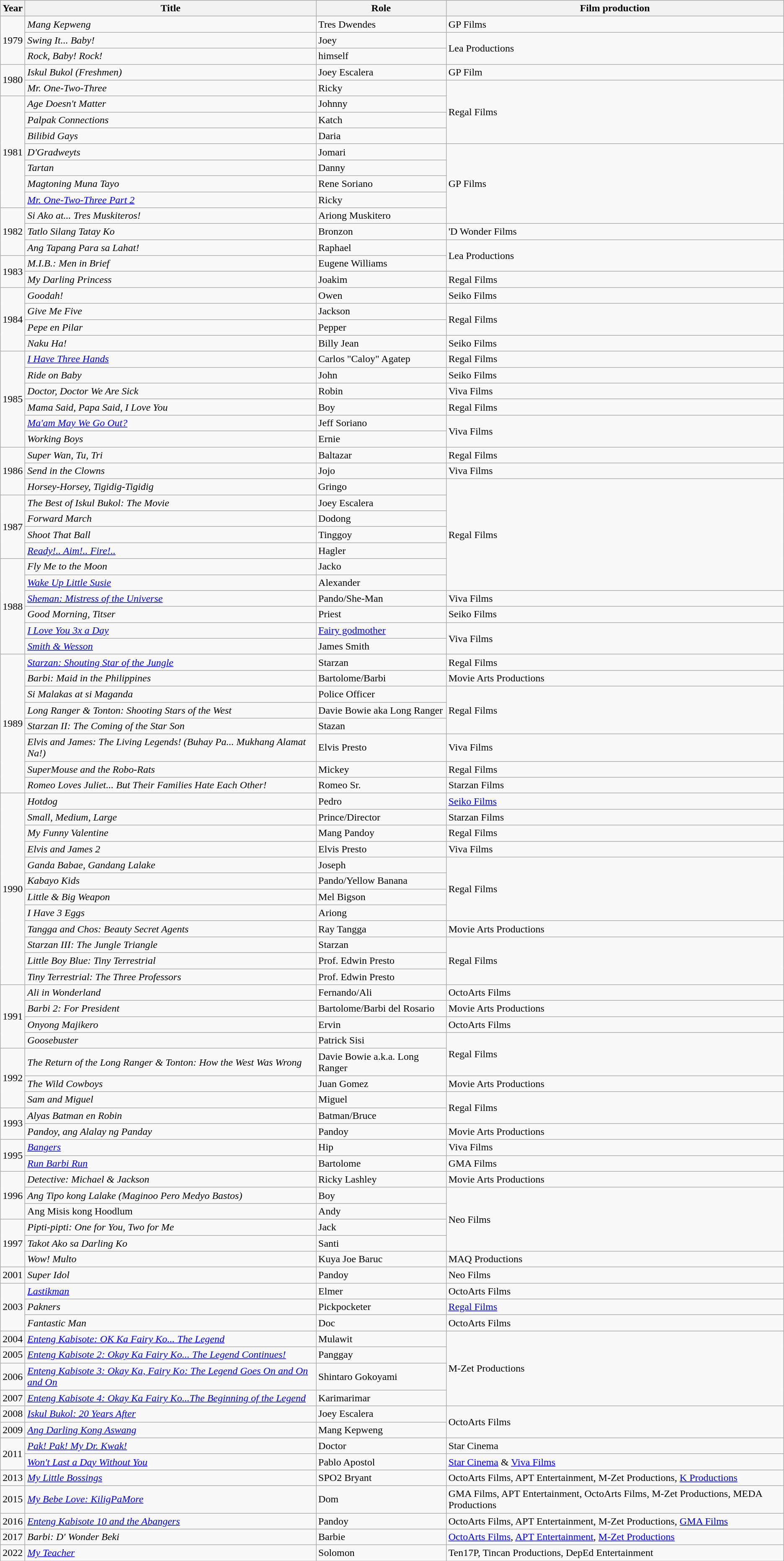<table class="wikitable sortable">
<tr>
<th>Year</th>
<th>Title</th>
<th>Role</th>
<th>Film production</th>
</tr>
<tr>
<td rowspan="3">1979</td>
<td><em>Mang Kepweng</em></td>
<td>Tres Dwendes</td>
<td>GP Films</td>
</tr>
<tr>
<td><em>Swing It... Baby!</em></td>
<td>Joey</td>
<td rowspan="2">Lea Productions</td>
</tr>
<tr>
<td><em>Rock, Baby! Rock!</em></td>
<td>himself</td>
</tr>
<tr>
<td rowspan="2">1980</td>
<td><em>Iskul Bukol (Freshmen)</em></td>
<td>Joey Escalera</td>
<td>GP Film</td>
</tr>
<tr>
<td><em>Mr. One-Two-Three</em></td>
<td>Ricky</td>
<td rowspan="4">Regal Films</td>
</tr>
<tr>
<td rowspan="7">1981</td>
<td><em>Age Doesn't Matter</em></td>
<td>Johnny</td>
</tr>
<tr>
<td><em>Palpak Connections</em></td>
<td>Katch</td>
</tr>
<tr>
<td><em>Bilibid Gays</em></td>
<td>Daria</td>
</tr>
<tr>
<td><em>D'Gradweyts</em></td>
<td>Jomari</td>
<td rowspan="5">GP Films</td>
</tr>
<tr>
<td><em>Tartan</em></td>
<td>Danny</td>
</tr>
<tr>
<td><em>Magtoning Muna Tayo</em></td>
<td>Rene Soriano</td>
</tr>
<tr>
<td><em><a href='#'>Mr. One-Two-Three Part 2</a></em></td>
<td>Ricky</td>
</tr>
<tr>
<td rowspan="3">1982</td>
<td><em>Si Ako at... Tres Muskiteros!</em></td>
<td>Ariong Muskitero</td>
</tr>
<tr>
<td><em>Tatlo Silang Tatay Ko</em></td>
<td>Bronzon</td>
<td>'D Wonder Films</td>
</tr>
<tr>
<td><em>Ang Tapang Para sa Lahat!</em></td>
<td>Raphael</td>
<td rowspan="2">Lea Productions</td>
</tr>
<tr>
<td rowspan="2">1983</td>
<td><em>M.I.B.: Men in Brief</em></td>
<td>Eugene Williams</td>
</tr>
<tr>
<td><em>My Darling Princess</em></td>
<td>Joakim</td>
<td>Regal Films</td>
</tr>
<tr>
<td rowspan="4">1984</td>
<td><em>Goodah!</em></td>
<td>Owen</td>
<td>Seiko Films</td>
</tr>
<tr>
<td><em>Give Me Five</em></td>
<td>Jackson</td>
<td rowspan="2">Regal Films</td>
</tr>
<tr>
<td><em>Pepe en Pilar</em></td>
<td>Pepper</td>
</tr>
<tr>
<td><em>Naku Ha!</em></td>
<td>Billy Jean</td>
<td>Seiko Films</td>
</tr>
<tr>
<td rowspan="6">1985</td>
<td><em><a href='#'>I Have Three Hands</a></em></td>
<td>Carlos "Caloy" Agatep</td>
<td>Regal Films</td>
</tr>
<tr>
<td><em>Ride on Baby</em></td>
<td>John</td>
<td>Seiko Films</td>
</tr>
<tr>
<td><em>Doctor, Doctor We Are Sick</em></td>
<td>Robin</td>
<td>Viva Films</td>
</tr>
<tr>
<td><em>Mama Said, Papa Said, I Love You</em></td>
<td>Boy</td>
<td>Regal Films</td>
</tr>
<tr>
<td><em><a href='#'>Ma'am May We Go Out?</a></em></td>
<td>Jeff Soriano</td>
<td rowspan="2">Viva Films</td>
</tr>
<tr>
<td><em>Working Boys</em></td>
<td>Ernie</td>
</tr>
<tr>
<td rowspan="3">1986</td>
<td><em>Super Wan, Tu, Tri</em></td>
<td>Baltazar</td>
<td>Regal Films</td>
</tr>
<tr>
<td><em>Send in the Clowns</em></td>
<td>Jojo</td>
<td>Viva Films</td>
</tr>
<tr>
<td><em>Horsey-Horsey, Tigidig-Tigidig</em></td>
<td>Gringo</td>
<td rowspan="7">Regal Films</td>
</tr>
<tr>
<td rowspan="4">1987</td>
<td><em>The Best of Iskul Bukol: The Movie</em></td>
<td>Joey Escalera</td>
</tr>
<tr>
<td><em>Forward March</em></td>
<td>Dodong</td>
</tr>
<tr>
<td><em>Shoot That Ball</em></td>
<td>Tinggoy</td>
</tr>
<tr>
<td><em><a href='#'>Ready!.. Aim!.. Fire!..</a></em></td>
<td>Hagler</td>
</tr>
<tr>
<td rowspan="6">1988</td>
<td><em>Fly Me to the Moon</em></td>
<td>Jacko</td>
</tr>
<tr>
<td><em><a href='#'>Wake Up Little Susie</a></em></td>
<td>Alexander</td>
</tr>
<tr>
<td><em><a href='#'>Sheman: Mistress of the Universe</a></em></td>
<td>Pando/She-Man</td>
<td>Viva Films</td>
</tr>
<tr>
<td><em>Good Morning, Titser</em></td>
<td>Priest</td>
<td>Seiko Films</td>
</tr>
<tr>
<td><em><a href='#'>I Love You 3x a Day</a></em></td>
<td><a href='#'>Fairy godmother</a></td>
<td rowspan="2">Viva Films</td>
</tr>
<tr>
<td><em><a href='#'>Smith & Wesson</a></em></td>
<td>James Smith</td>
</tr>
<tr>
<td rowspan="8">1989</td>
<td><em><a href='#'>Starzan: Shouting Star of the Jungle</a></em></td>
<td>Starzan</td>
<td>Regal Films</td>
</tr>
<tr>
<td><em>Barbi: Maid in the Philippines</em></td>
<td>Bartolome/Barbi</td>
<td>Movie Arts Productions</td>
</tr>
<tr>
<td><em>Si Malakas at si Maganda</em></td>
<td>Police Officer</td>
<td rowspan="3">Regal Films</td>
</tr>
<tr>
<td><em>Long Ranger & Tonton: Shooting Stars of the West</em></td>
<td>Davie Bowie aka Long Ranger</td>
</tr>
<tr>
<td><em>Starzan II: The Coming of the Star Son</em></td>
<td>Stazan</td>
</tr>
<tr>
<td><em>Elvis and James: The Living Legends! (Buhay Pa... Mukhang Alamat Na!)</em></td>
<td>Elvis Presto</td>
<td>Viva Films</td>
</tr>
<tr>
<td><em>SuperMouse and the Robo-Rats</em></td>
<td>Mickey</td>
<td>Regal Films</td>
</tr>
<tr>
<td><em>Romeo Loves Juliet... But Their Families Hate Each Other!</em></td>
<td>Romeo Sr.</td>
<td>Starzan Films</td>
</tr>
<tr>
<td rowspan="12">1990</td>
<td><em>Hotdog</em></td>
<td>Pedro</td>
<td><a href='#'>Seiko Films</a></td>
</tr>
<tr>
<td><em>Small, Medium, Large</em></td>
<td>Prince/Director</td>
<td>Starzan Films</td>
</tr>
<tr>
<td><em>My Funny Valentine</em></td>
<td>Mang Pandoy</td>
<td>Regal Films</td>
</tr>
<tr>
<td><em>Elvis and James 2</em></td>
<td>Elvis Presto</td>
<td>Viva Films</td>
</tr>
<tr>
<td><em>Ganda Babae, Gandang Lalake</em></td>
<td>Joseph</td>
<td rowspan="4">Regal Films</td>
</tr>
<tr>
<td><em>Kabayo Kids</em></td>
<td>Pando/Yellow Banana</td>
</tr>
<tr>
<td><em>Little & Big Weapon</em></td>
<td>Mel Bigson</td>
</tr>
<tr>
<td><em>I Have 3 Eggs</em></td>
<td>Ariong</td>
</tr>
<tr>
<td><em>Tangga and Chos: Beauty Secret Agents</em></td>
<td>Ray Tangga</td>
<td>Movie Arts Productions</td>
</tr>
<tr>
<td><em>Starzan III: The Jungle Triangle</em></td>
<td>Starzan</td>
<td rowspan="3">Regal Films</td>
</tr>
<tr>
<td><em>Little Boy Blue: Tiny Terrestrial</em></td>
<td>Prof. Edwin Presto</td>
</tr>
<tr>
<td><em>Tiny Terrestrial: The Three Professors</em></td>
<td>Prof. Edwin Presto</td>
</tr>
<tr>
<td rowspan="4">1991</td>
<td><em>Ali in Wonderland</em></td>
<td>Fernando/Ali</td>
<td>OctoArts Films</td>
</tr>
<tr>
<td><em>Barbi 2: For President</em></td>
<td>Bartolome/Barbi del Rosario</td>
<td>Movie Arts Productions</td>
</tr>
<tr>
<td><em>Onyong Majikero</em></td>
<td>Ervin</td>
<td>OctoArts Films</td>
</tr>
<tr>
<td><em>Goosebuster</em></td>
<td>Patrick Sisi</td>
<td rowspan="2">Regal Films</td>
</tr>
<tr>
<td rowspan="3">1992</td>
<td><em>The Return of the Long Ranger & Tonton: How the West Was Wrong</em></td>
<td>Davie Bowie a.k.a. Long Ranger</td>
</tr>
<tr>
<td><em>The Wild Cowboys</em></td>
<td>Juan Gomez</td>
<td>Movie Arts Productions</td>
</tr>
<tr>
<td><em>Sam and Miguel</em></td>
<td>Miguel</td>
<td rowspan="2">Regal Films</td>
</tr>
<tr>
<td rowspan="2">1993</td>
<td><em>Alyas Batman en Robin</em></td>
<td>Batman/Bruce</td>
</tr>
<tr>
<td><em>Pandoy, ang Alalay ng Panday</em></td>
<td>Pandoy</td>
<td>Movie Arts Productions</td>
</tr>
<tr>
<td rowspan="2">1995</td>
<td><em><a href='#'>Bangers</a></em></td>
<td>Hip</td>
<td>Viva Films</td>
</tr>
<tr>
<td><em><a href='#'>Run Barbi Run</a></em></td>
<td>Bartolome</td>
<td>GMA Films</td>
</tr>
<tr>
<td rowspan="3">1996</td>
<td><em>Detective: Michael & Jackson</em></td>
<td>Ricky Lashley</td>
<td>Movie Arts Productions</td>
</tr>
<tr>
<td><em>Ang Tipo kong Lalake (Maginoo Pero Medyo Bastos)</em></td>
<td>Boy</td>
<td rowspan="4">Neo Films</td>
</tr>
<tr>
<td>Ang Misis kong Hoodlum</td>
<td>Andy</td>
</tr>
<tr>
<td rowspan="3">1997</td>
<td><em>Pipti-pipti: One for You, Two for Me</em></td>
<td>Jack</td>
</tr>
<tr>
<td><em>Takot Ako sa Darling Ko</em></td>
<td>Santi</td>
</tr>
<tr>
<td><em>Wow! Multo</em></td>
<td>Kuya Joe Baruc</td>
<td>MAQ Productions</td>
</tr>
<tr>
<td>2001</td>
<td><em>Super Idol</em></td>
<td>Pandoy</td>
<td>Neo Films</td>
</tr>
<tr>
<td rowspan="3">2003</td>
<td><em><a href='#'>Lastikman</a></em></td>
<td>Elmer</td>
<td>OctoArts Films</td>
</tr>
<tr>
<td><em>Pakners</em></td>
<td>Pickpocketer</td>
<td><a href='#'>Regal Films</a></td>
</tr>
<tr>
<td><em>Fantastic Man</em></td>
<td>Doc</td>
<td>OctoArts Films</td>
</tr>
<tr>
<td>2004</td>
<td><em><a href='#'>Enteng Kabisote: OK Ka Fairy Ko... The Legend</a></em></td>
<td>Mulawit</td>
<td rowspan="4">M-Zet Productions</td>
</tr>
<tr>
<td>2005</td>
<td><em><a href='#'>Enteng Kabisote 2: Okay Ka Fairy Ko... The Legend Continues!</a></em></td>
<td>Panggay</td>
</tr>
<tr>
<td>2006</td>
<td><em><a href='#'>Enteng Kabisote 3: Okay Ka, Fairy Ko: The Legend Goes On and On and On</a></em></td>
<td>Shintaro Gokoyami</td>
</tr>
<tr>
<td>2007</td>
<td><em><a href='#'>Enteng Kabisote 4: Okay Ka Fairy Ko...The Beginning of the Legend</a></em></td>
<td>Karimarimar</td>
</tr>
<tr>
<td>2008</td>
<td><em><a href='#'>Iskul Bukol: 20 Years After</a></em></td>
<td>Joey Escalera</td>
<td rowspan="2">OctoArts Films</td>
</tr>
<tr>
<td>2009</td>
<td><em><a href='#'>Ang Darling Kong Aswang</a></em></td>
<td>Mang Kepweng</td>
</tr>
<tr>
<td rowspan="2">2011</td>
<td><em><a href='#'>Pak! Pak! My Dr. Kwak!</a></em></td>
<td>Doctor</td>
<td>Star Cinema</td>
</tr>
<tr>
<td><em><a href='#'>Won't Last a Day Without You</a></em></td>
<td>Pablo Apostol</td>
<td><a href='#'>Star Cinema</a> & <a href='#'>Viva Films</a></td>
</tr>
<tr>
<td>2013</td>
<td><em><a href='#'>My Little Bossings</a></em></td>
<td>SPO2 Bryant</td>
<td>OctoArts Films, APT Entertainment, M-Zet Productions, <a href='#'>K Productions</a></td>
</tr>
<tr>
<td>2015</td>
<td><em><a href='#'>My Bebe Love: KiligPaMore</a></em></td>
<td>Dom</td>
<td>GMA Films, APT Entertainment, OctoArts Films, M-Zet Productions, MEDA Productions</td>
</tr>
<tr>
<td>2016</td>
<td><em><a href='#'>Enteng Kabisote 10 and the Abangers</a></em></td>
<td>Pandoy</td>
<td>OctoArts Films, APT Entertainment, M-Zet Productions, <a href='#'>GMA Films</a></td>
</tr>
<tr>
<td>2017</td>
<td><em>Barbi: D' Wonder Beki</em></td>
<td>Barbie</td>
<td><a href='#'>OctoArts Films</a>, <a href='#'>APT Entertainment</a>, <a href='#'>M-Zet Productions</a></td>
</tr>
<tr>
<td>2022</td>
<td><em><a href='#'>My Teacher</a></em></td>
<td>Solomon</td>
<td>Ten17P, Tincan Productions, DepEd Entertainment</td>
</tr>
</table>
